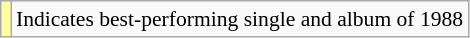<table class="wikitable" style="font-size:90%;">
<tr>
<td style="background-color:#FFFF99"></td>
<td>Indicates best-performing single and album of 1988</td>
</tr>
</table>
